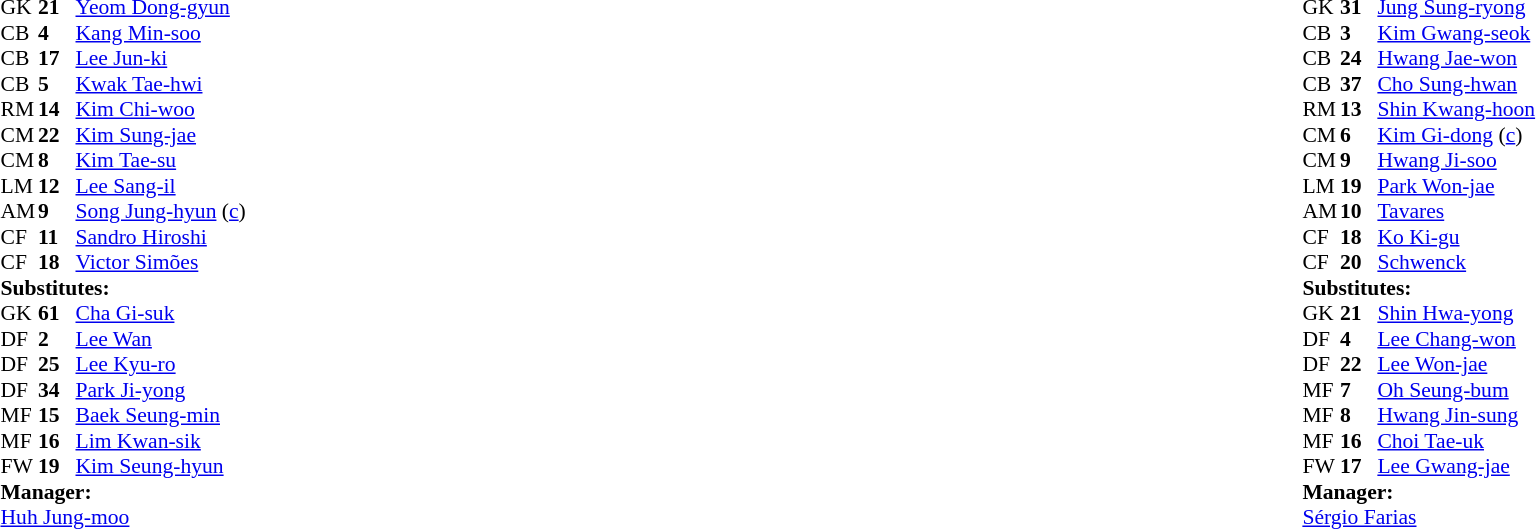<table width="100%">
<tr>
<td valign="top" width="50%"><br><table style="font-size: 90%" cellspacing="0" cellpadding="0">
<tr>
<td colspan="4"></td>
</tr>
<tr>
<th width="25"></th>
<th width="25"></th>
</tr>
<tr>
<td>GK</td>
<td><strong>21</strong></td>
<td> <a href='#'>Yeom Dong-gyun</a></td>
</tr>
<tr>
<td>CB</td>
<td><strong>4</strong></td>
<td> <a href='#'>Kang Min-soo</a></td>
</tr>
<tr>
<td>CB</td>
<td><strong>17</strong></td>
<td> <a href='#'>Lee Jun-ki</a></td>
<td></td>
<td></td>
</tr>
<tr>
<td>CB</td>
<td><strong>5</strong></td>
<td> <a href='#'>Kwak Tae-hwi</a></td>
</tr>
<tr>
<td>RM</td>
<td><strong>14</strong></td>
<td> <a href='#'>Kim Chi-woo</a></td>
</tr>
<tr>
<td>CM</td>
<td><strong>22</strong></td>
<td> <a href='#'>Kim Sung-jae</a></td>
<td></td>
<td></td>
</tr>
<tr>
<td>CM</td>
<td><strong>8</strong></td>
<td> <a href='#'>Kim Tae-su</a></td>
<td></td>
<td></td>
</tr>
<tr>
<td>LM</td>
<td><strong>12</strong></td>
<td> <a href='#'>Lee Sang-il</a></td>
</tr>
<tr>
<td>AM</td>
<td><strong>9</strong></td>
<td> <a href='#'>Song Jung-hyun</a> (<a href='#'>c</a>)</td>
</tr>
<tr>
<td>CF</td>
<td><strong>11</strong></td>
<td> <a href='#'>Sandro Hiroshi</a></td>
</tr>
<tr>
<td>CF</td>
<td><strong>18</strong></td>
<td> <a href='#'>Victor Simões</a></td>
<td></td>
</tr>
<tr>
<td colspan=4><strong>Substitutes:</strong></td>
</tr>
<tr>
<td>GK</td>
<td><strong>61</strong></td>
<td> <a href='#'>Cha Gi-suk</a></td>
</tr>
<tr>
<td>DF</td>
<td><strong>2</strong></td>
<td> <a href='#'>Lee Wan</a></td>
</tr>
<tr>
<td>DF</td>
<td><strong>25</strong></td>
<td> <a href='#'>Lee Kyu-ro</a></td>
<td></td>
<td></td>
</tr>
<tr>
<td>DF</td>
<td><strong>34</strong></td>
<td> <a href='#'>Park Ji-yong</a></td>
</tr>
<tr>
<td>MF</td>
<td><strong>15</strong></td>
<td> <a href='#'>Baek Seung-min</a></td>
</tr>
<tr>
<td>MF</td>
<td><strong>16</strong></td>
<td> <a href='#'>Lim Kwan-sik</a></td>
<td></td>
<td></td>
</tr>
<tr>
<td>FW</td>
<td><strong>19</strong></td>
<td> <a href='#'>Kim Seung-hyun</a></td>
<td></td>
<td></td>
</tr>
<tr>
<td colspan=4><strong>Manager:</strong></td>
</tr>
<tr>
<td colspan="4"> <a href='#'>Huh Jung-moo</a></td>
</tr>
</table>
</td>
<td valign="top"></td>
<td valign="top" width="50%"><br><table style="font-size: 90%" cellspacing="0" cellpadding="0" align=center>
<tr>
<td colspan="4"></td>
</tr>
<tr>
<th width="25"></th>
<th width="25"></th>
</tr>
<tr>
<td>GK</td>
<td><strong>31</strong></td>
<td> <a href='#'>Jung Sung-ryong</a></td>
</tr>
<tr>
<td>CB</td>
<td><strong>3</strong></td>
<td> <a href='#'>Kim Gwang-seok</a></td>
</tr>
<tr>
<td>CB</td>
<td><strong>24</strong></td>
<td> <a href='#'>Hwang Jae-won</a></td>
</tr>
<tr>
<td>CB</td>
<td><strong>37</strong></td>
<td> <a href='#'>Cho Sung-hwan</a></td>
<td></td>
</tr>
<tr>
<td>RM</td>
<td><strong>13</strong></td>
<td> <a href='#'>Shin Kwang-hoon</a></td>
</tr>
<tr>
<td>CM</td>
<td><strong>6</strong></td>
<td> <a href='#'>Kim Gi-dong</a> (<a href='#'>c</a>)</td>
</tr>
<tr>
<td>CM</td>
<td><strong>9</strong></td>
<td> <a href='#'>Hwang Ji-soo</a></td>
<td></td>
</tr>
<tr>
<td>LM</td>
<td><strong>19</strong></td>
<td> <a href='#'>Park Won-jae</a></td>
</tr>
<tr>
<td>AM</td>
<td><strong>10</strong></td>
<td> <a href='#'>Tavares</a></td>
<td></td>
<td></td>
</tr>
<tr>
<td>CF</td>
<td><strong>18</strong></td>
<td> <a href='#'>Ko Ki-gu</a></td>
<td></td>
<td></td>
</tr>
<tr>
<td>CF</td>
<td><strong>20</strong></td>
<td> <a href='#'>Schwenck</a></td>
<td></td>
<td></td>
</tr>
<tr>
<td colspan=4><strong>Substitutes:</strong></td>
</tr>
<tr>
<td>GK</td>
<td><strong>21</strong></td>
<td> <a href='#'>Shin Hwa-yong</a></td>
</tr>
<tr>
<td>DF</td>
<td><strong>4</strong></td>
<td> <a href='#'>Lee Chang-won</a></td>
</tr>
<tr>
<td>DF</td>
<td><strong>22</strong></td>
<td> <a href='#'>Lee Won-jae</a></td>
</tr>
<tr>
<td>MF</td>
<td><strong>7</strong></td>
<td> <a href='#'>Oh Seung-bum</a></td>
</tr>
<tr>
<td>MF</td>
<td><strong>8</strong></td>
<td> <a href='#'>Hwang Jin-sung</a></td>
<td></td>
<td></td>
</tr>
<tr>
<td>MF</td>
<td><strong>16</strong></td>
<td> <a href='#'>Choi Tae-uk</a></td>
<td></td>
<td></td>
</tr>
<tr>
<td>FW</td>
<td><strong>17</strong></td>
<td> <a href='#'>Lee Gwang-jae</a></td>
<td></td>
<td></td>
</tr>
<tr>
<td colspan=4><strong>Manager:</strong></td>
</tr>
<tr>
<td colspan="4"> <a href='#'>Sérgio Farias</a></td>
</tr>
</table>
</td>
</tr>
</table>
